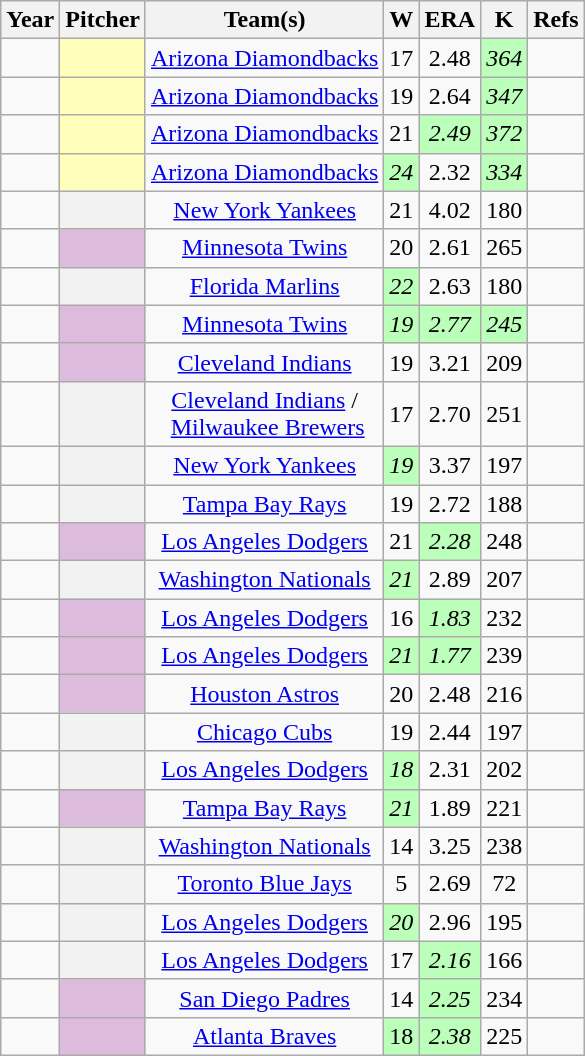<table class="wikitable sortable plainrowheaders" style="text-align:center">
<tr>
<th scope="col">Year</th>
<th scope="col">Pitcher</th>
<th scope="col">Team(s)</th>
<th scope="col">W</th>
<th scope="col">ERA</th>
<th scope="col">K</th>
<th scope="col" class=unsortable>Refs</th>
</tr>
<tr>
<td></td>
<th scope="row" style="background:#ffb; text-align:center"> </th>
<td><a href='#'>Arizona Diamondbacks</a></td>
<td>17</td>
<td>2.48</td>
<td style="background:#bfb;"><em>364</em></td>
<td></td>
</tr>
<tr>
<td></td>
<th scope="row" style="background:#ffb; text-align:center">  </th>
<td><a href='#'>Arizona Diamondbacks</a></td>
<td>19</td>
<td>2.64</td>
<td style="background:#bfb;"><em>347</em></td>
<td></td>
</tr>
<tr>
<td></td>
<th scope="row" style="background:#ffb; text-align:center">  </th>
<td><a href='#'>Arizona Diamondbacks</a></td>
<td>21</td>
<td style="background:#bfb;"><em>2.49</em></td>
<td style="background:#bfb;"><em>372</em></td>
<td></td>
</tr>
<tr>
<td></td>
<th scope="row" style="background:#ffb; text-align:center">  </th>
<td><a href='#'>Arizona Diamondbacks</a></td>
<td style="background:#bfb;"><em>24</em></td>
<td>2.32</td>
<td style="background:#bfb;"><em>334</em></td>
<td></td>
</tr>
<tr>
<td></td>
<th scope="row" style=text-align:center></th>
<td><a href='#'>New York Yankees</a></td>
<td>21</td>
<td>4.02</td>
<td>180</td>
<td></td>
</tr>
<tr>
<td></td>
<th scope="row" style="background:#ddbbdd; text-align:center"> </th>
<td><a href='#'>Minnesota Twins</a></td>
<td>20</td>
<td>2.61</td>
<td>265</td>
<td></td>
</tr>
<tr>
<td></td>
<th scope="row" style=text-align:center></th>
<td><a href='#'>Florida Marlins</a></td>
<td style="background:#bfb;"><em>22</em></td>
<td>2.63</td>
<td>180</td>
<td></td>
</tr>
<tr>
<td></td>
<th scope="row" style="background:#ddbbdd; text-align:center">  </th>
<td><a href='#'>Minnesota Twins</a></td>
<td style="background:#bfb;"><em>19</em></td>
<td style="background:#bfb;"><em>2.77</em></td>
<td style="background:#bfb;"><em>245</em></td>
<td></td>
</tr>
<tr>
<td></td>
<th scope="row" style="background:#ddbbdd; text-align:center"> </th>
<td><a href='#'>Cleveland Indians</a></td>
<td>19</td>
<td>3.21</td>
<td>209</td>
<td></td>
</tr>
<tr>
<td></td>
<th scope="row" style=text-align:center> </th>
<td><a href='#'>Cleveland Indians</a> /<br> <a href='#'>Milwaukee Brewers</a></td>
<td>17</td>
<td>2.70</td>
<td>251</td>
<td></td>
</tr>
<tr>
<td></td>
<th scope="row" style=text-align:center> </th>
<td><a href='#'>New York Yankees</a></td>
<td style="background:#bfb;"><em>19</em></td>
<td>3.37</td>
<td>197</td>
<td></td>
</tr>
<tr>
<td></td>
<th scope="row" style=text-align:center></th>
<td><a href='#'>Tampa Bay Rays</a></td>
<td>19</td>
<td>2.72</td>
<td>188</td>
<td></td>
</tr>
<tr>
<td></td>
<th scope="row" style="background:#ddbbdd; text-align:center"> </th>
<td><a href='#'>Los Angeles Dodgers</a></td>
<td>21</td>
<td style="background:#bfb;"><em>2.28</em></td>
<td>248</td>
<td></td>
</tr>
<tr>
<td></td>
<th scope="row" style=text-align:center></th>
<td><a href='#'>Washington Nationals</a></td>
<td style="background:#bfb;"><em>21</em></td>
<td>2.89</td>
<td>207</td>
<td></td>
</tr>
<tr>
<td></td>
<th scope="row" style="background:#ddbbdd; text-align:center">  </th>
<td><a href='#'>Los Angeles Dodgers</a></td>
<td>16</td>
<td style="background:#bfb;"><em>1.83</em></td>
<td>232</td>
<td></td>
</tr>
<tr>
<td></td>
<th scope="row" style="background:#ddbbdd; text-align:center">  </th>
<td><a href='#'>Los Angeles Dodgers</a></td>
<td style="background:#bfb;"><em>21</em></td>
<td style="background:#bfb;"><em>1.77</em></td>
<td>239</td>
<td></td>
</tr>
<tr>
<td></td>
<th scope="row" style="background:#ddbbdd; text-align:center"> </th>
<td><a href='#'>Houston Astros</a></td>
<td>20</td>
<td>2.48</td>
<td>216</td>
<td></td>
</tr>
<tr>
<td></td>
<th scope="row" style=text-align:center></th>
<td><a href='#'>Chicago Cubs</a></td>
<td>19</td>
<td>2.44</td>
<td>197</td>
<td></td>
</tr>
<tr>
<td></td>
<th scope="row" style=text-align:center> </th>
<td><a href='#'>Los Angeles Dodgers</a></td>
<td style="background:#bfb;"><em>18</em></td>
<td>2.31</td>
<td>202</td>
<td></td>
</tr>
<tr>
<td></td>
<th scope="row" style="background:#ddbbdd; text-align:center"> </th>
<td><a href='#'>Tampa Bay Rays</a></td>
<td style="background:#bfb;"><em>21</em></td>
<td>1.89</td>
<td>221</td>
<td></td>
</tr>
<tr>
<td></td>
<th scope="row" style=text-align:center></th>
<td><a href='#'>Washington Nationals</a></td>
<td>14</td>
<td>3.25</td>
<td>238</td>
<td></td>
</tr>
<tr>
<td></td>
<th scope="row" style=text-align:center></th>
<td><a href='#'>Toronto Blue Jays</a></td>
<td>5</td>
<td>2.69</td>
<td>72</td>
<td></td>
</tr>
<tr>
<td></td>
<th scope="row" style=text-align:center></th>
<td><a href='#'>Los Angeles Dodgers</a></td>
<td style="background:#bfb;"><em>20</em></td>
<td>2.96</td>
<td>195</td>
<td></td>
</tr>
<tr>
<td></td>
<th scope="row" style=text-align:center> </th>
<td><a href='#'>Los Angeles Dodgers</a></td>
<td>17</td>
<td style="background:#bfb;"><em>2.16</em></td>
<td>166</td>
<td></td>
</tr>
<tr>
<td></td>
<th scope="row" style="background:#ddbbdd; text-align:center">  </th>
<td><a href='#'>San Diego Padres</a></td>
<td>14</td>
<td style="background:#bfb;"><em>2.25</em></td>
<td>234</td>
<td></td>
</tr>
<tr>
<td></td>
<th scope="row" style="background:#ddbbdd; text-align:center"></th>
<td><a href='#'>Atlanta Braves</a></td>
<td style="background:#bfb;">18</td>
<td style="background:#bfb;"><em>2.38</em></td>
<td>225</td>
<td></td>
</tr>
</table>
